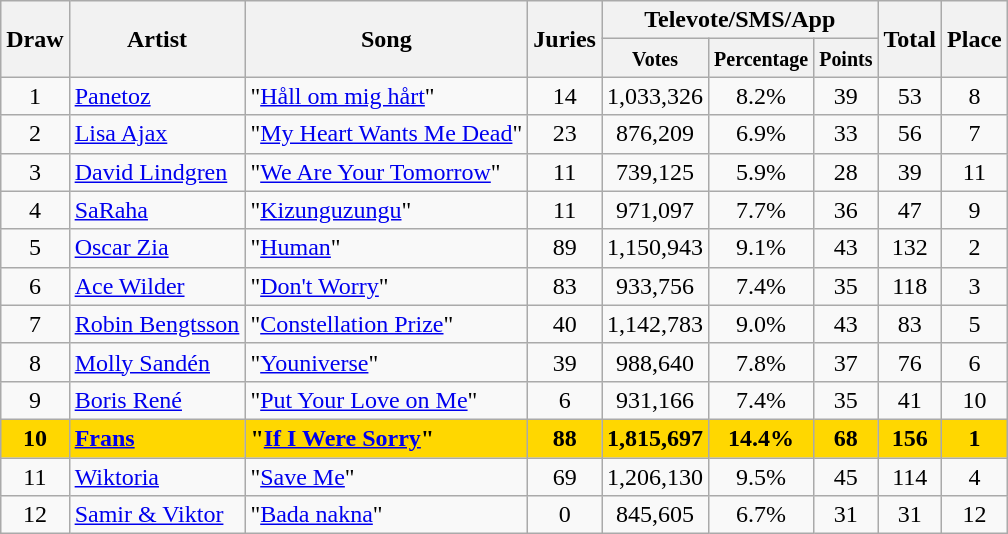<table class="sortable wikitable" style="margin: 1em auto 1em auto; text-align:center;">
<tr>
<th rowspan="2">Draw</th>
<th rowspan="2">Artist</th>
<th rowspan="2">Song</th>
<th rowspan="2">Juries</th>
<th colspan="3">Televote/SMS/App</th>
<th rowspan="2">Total</th>
<th rowspan="2">Place</th>
</tr>
<tr>
<th><small>Votes</small></th>
<th><small>Percentage</small></th>
<th><small>Points</small></th>
</tr>
<tr>
<td>1</td>
<td align="left"><a href='#'>Panetoz</a></td>
<td align="left">"<a href='#'>Håll om mig hårt</a>"</td>
<td>14</td>
<td>1,033,326</td>
<td>8.2%</td>
<td>39</td>
<td>53</td>
<td>8</td>
</tr>
<tr>
<td>2</td>
<td align="left"><a href='#'>Lisa Ajax</a></td>
<td align="left">"<a href='#'>My Heart Wants Me Dead</a>"</td>
<td>23</td>
<td>876,209</td>
<td>6.9%</td>
<td>33</td>
<td>56</td>
<td>7</td>
</tr>
<tr>
<td>3</td>
<td align="left"><a href='#'>David Lindgren</a></td>
<td align="left">"<a href='#'>We Are Your Tomorrow</a>"</td>
<td>11</td>
<td>739,125</td>
<td>5.9%</td>
<td>28</td>
<td>39</td>
<td>11</td>
</tr>
<tr>
<td>4</td>
<td align="left"><a href='#'>SaRaha</a></td>
<td align="left">"<a href='#'>Kizunguzungu</a>"</td>
<td>11</td>
<td>971,097</td>
<td>7.7%</td>
<td>36</td>
<td>47</td>
<td>9</td>
</tr>
<tr>
<td>5</td>
<td align="left"><a href='#'>Oscar Zia</a></td>
<td align="left">"<a href='#'>Human</a>"</td>
<td>89</td>
<td>1,150,943</td>
<td>9.1%</td>
<td>43</td>
<td>132</td>
<td>2</td>
</tr>
<tr>
<td>6</td>
<td align="left"><a href='#'>Ace Wilder</a></td>
<td align="left">"<a href='#'>Don't Worry</a>"</td>
<td>83</td>
<td>933,756</td>
<td>7.4%</td>
<td>35</td>
<td>118</td>
<td>3</td>
</tr>
<tr>
<td>7</td>
<td align="left"><a href='#'>Robin Bengtsson</a></td>
<td align="left">"<a href='#'>Constellation Prize</a>"</td>
<td>40</td>
<td>1,142,783</td>
<td>9.0%</td>
<td>43</td>
<td>83</td>
<td>5</td>
</tr>
<tr>
<td>8</td>
<td align="left"><a href='#'>Molly Sandén</a></td>
<td align="left">"<a href='#'>Youniverse</a>"</td>
<td>39</td>
<td>988,640</td>
<td>7.8%</td>
<td>37</td>
<td>76</td>
<td>6</td>
</tr>
<tr>
<td>9</td>
<td align="left"><a href='#'>Boris René</a></td>
<td align="left">"<a href='#'>Put Your Love on Me</a>"</td>
<td>6</td>
<td>931,166</td>
<td>7.4%</td>
<td>35</td>
<td>41</td>
<td>10</td>
</tr>
<tr style="background: gold; font-weight: bold;">
<td>10</td>
<td align="left"><a href='#'>Frans</a></td>
<td align="left">"<a href='#'>If I Were Sorry</a>"</td>
<td>88</td>
<td>1,815,697</td>
<td>14.4%</td>
<td>68</td>
<td>156</td>
<td>1</td>
</tr>
<tr>
<td>11</td>
<td align="left"><a href='#'>Wiktoria</a></td>
<td align="left">"<a href='#'>Save Me</a>"</td>
<td>69</td>
<td>1,206,130</td>
<td>9.5%</td>
<td>45</td>
<td>114</td>
<td>4</td>
</tr>
<tr>
<td>12</td>
<td align="left"><a href='#'>Samir & Viktor</a></td>
<td align="left">"<a href='#'>Bada nakna</a>"</td>
<td>0</td>
<td>845,605</td>
<td>6.7%</td>
<td>31</td>
<td>31</td>
<td>12</td>
</tr>
</table>
